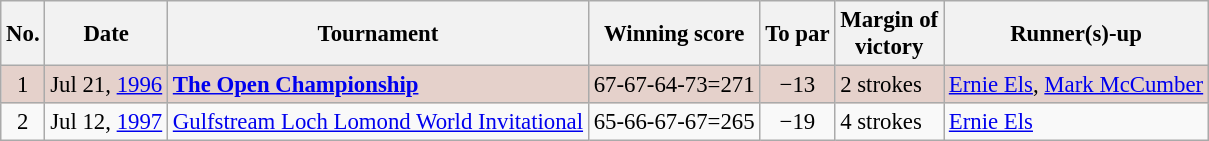<table class="wikitable" style="font-size:95%;">
<tr>
<th>No.</th>
<th>Date</th>
<th>Tournament</th>
<th>Winning score</th>
<th>To par</th>
<th>Margin of<br>victory</th>
<th>Runner(s)-up</th>
</tr>
<tr style="background:#e5d1cb;">
<td align=center>1</td>
<td align=right>Jul 21, <a href='#'>1996</a></td>
<td><strong><a href='#'>The Open Championship</a></strong></td>
<td align=right>67-67-64-73=271</td>
<td align=center>−13</td>
<td>2 strokes</td>
<td> <a href='#'>Ernie Els</a>,  <a href='#'>Mark McCumber</a></td>
</tr>
<tr>
<td align=center>2</td>
<td align=right>Jul 12, <a href='#'>1997</a></td>
<td><a href='#'>Gulfstream Loch Lomond World Invitational</a></td>
<td align=right>65-66-67-67=265</td>
<td align=center>−19</td>
<td>4 strokes</td>
<td> <a href='#'>Ernie Els</a></td>
</tr>
</table>
